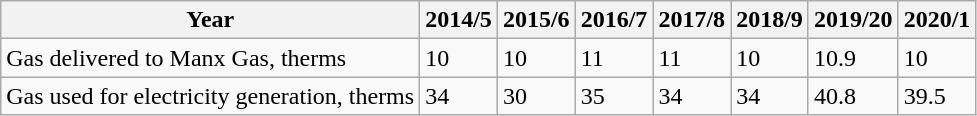<table class="wikitable">
<tr>
<th>Year</th>
<th>2014/5</th>
<th>2015/6</th>
<th>2016/7</th>
<th>2017/8</th>
<th>2018/9</th>
<th>2019/20</th>
<th>2020/1</th>
</tr>
<tr>
<td>Gas delivered to Manx Gas, therms</td>
<td>10</td>
<td>10</td>
<td>11</td>
<td>11</td>
<td>10</td>
<td>10.9</td>
<td>10</td>
</tr>
<tr>
<td>Gas used for electricity generation, therms</td>
<td>34</td>
<td>30</td>
<td>35</td>
<td>34</td>
<td>34</td>
<td>40.8</td>
<td>39.5</td>
</tr>
</table>
